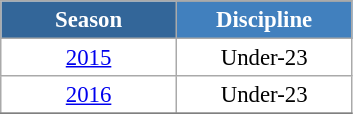<table class="wikitable" style="font-size:95%; text-align:center; border:grey solid 1px; border-collapse:collapse; background:#ffffff;">
<tr style="background-color:#369; color:white;">
<td rowspan="2" colspan="1" style="width:110px"><strong>Season</strong></td>
</tr>
<tr style="background-color:#4180be; color:white;">
<td style="width:110px"><strong>Discipline</strong></td>
</tr>
<tr>
<td align=center><a href='#'>2015</a></td>
<td align=center>Under-23</td>
</tr>
<tr>
<td align=center><a href='#'>2016</a></td>
<td align=center>Under-23</td>
</tr>
<tr>
</tr>
</table>
